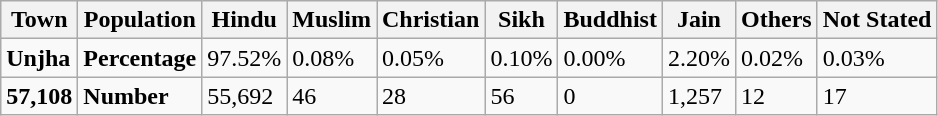<table class="wikitable">
<tr>
<th>Town</th>
<th>Population</th>
<th>Hindu</th>
<th>Muslim</th>
<th>Christian</th>
<th>Sikh</th>
<th>Buddhist</th>
<th>Jain</th>
<th>Others</th>
<th>Not Stated</th>
</tr>
<tr>
<td><strong>Unjha</strong></td>
<td><strong>Percentage</strong></td>
<td>97.52%</td>
<td>0.08%</td>
<td>0.05%</td>
<td>0.10%</td>
<td>0.00%</td>
<td>2.20%</td>
<td>0.02%</td>
<td>0.03%</td>
</tr>
<tr>
<td><strong>57,108</strong></td>
<td><strong>Number</strong></td>
<td>55,692</td>
<td>46</td>
<td>28</td>
<td>56</td>
<td>0</td>
<td>1,257</td>
<td>12</td>
<td>17</td>
</tr>
</table>
